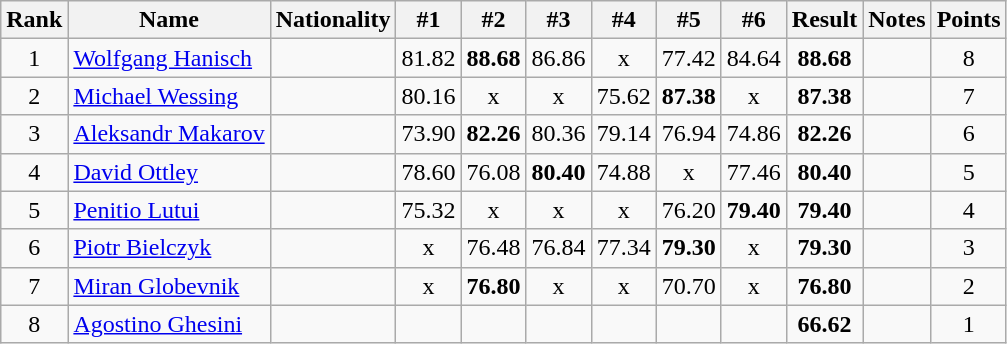<table class="wikitable sortable" style="text-align:center">
<tr>
<th>Rank</th>
<th>Name</th>
<th>Nationality</th>
<th>#1</th>
<th>#2</th>
<th>#3</th>
<th>#4</th>
<th>#5</th>
<th>#6</th>
<th>Result</th>
<th>Notes</th>
<th>Points</th>
</tr>
<tr>
<td>1</td>
<td align=left><a href='#'>Wolfgang Hanisch</a></td>
<td align=left></td>
<td>81.82</td>
<td><strong>88.68</strong></td>
<td>86.86</td>
<td>x</td>
<td>77.42</td>
<td>84.64</td>
<td><strong>88.68</strong></td>
<td></td>
<td>8</td>
</tr>
<tr>
<td>2</td>
<td align=left><a href='#'>Michael Wessing</a></td>
<td align=left></td>
<td>80.16</td>
<td>x</td>
<td>x</td>
<td>75.62</td>
<td><strong>87.38</strong></td>
<td>x</td>
<td><strong>87.38</strong></td>
<td></td>
<td>7</td>
</tr>
<tr>
<td>3</td>
<td align=left><a href='#'>Aleksandr Makarov</a></td>
<td align=left></td>
<td>73.90</td>
<td><strong>82.26</strong></td>
<td>80.36</td>
<td>79.14</td>
<td>76.94</td>
<td>74.86</td>
<td><strong>82.26</strong></td>
<td></td>
<td>6</td>
</tr>
<tr>
<td>4</td>
<td align=left><a href='#'>David Ottley</a></td>
<td align=left></td>
<td>78.60</td>
<td>76.08</td>
<td><strong>80.40</strong></td>
<td>74.88</td>
<td>x</td>
<td>77.46</td>
<td><strong>80.40</strong></td>
<td></td>
<td>5</td>
</tr>
<tr>
<td>5</td>
<td align=left><a href='#'>Penitio Lutui</a></td>
<td align=left></td>
<td>75.32</td>
<td>x</td>
<td>x</td>
<td>x</td>
<td>76.20</td>
<td><strong>79.40</strong></td>
<td><strong>79.40</strong></td>
<td></td>
<td>4</td>
</tr>
<tr>
<td>6</td>
<td align=left><a href='#'>Piotr Bielczyk</a></td>
<td align=left></td>
<td>x</td>
<td>76.48</td>
<td>76.84</td>
<td>77.34</td>
<td><strong>79.30</strong></td>
<td>x</td>
<td><strong>79.30</strong></td>
<td></td>
<td>3</td>
</tr>
<tr>
<td>7</td>
<td align=left><a href='#'>Miran Globevnik</a></td>
<td align=left></td>
<td>x</td>
<td><strong>76.80</strong></td>
<td>x</td>
<td>x</td>
<td>70.70</td>
<td>x</td>
<td><strong>76.80</strong></td>
<td></td>
<td>2</td>
</tr>
<tr>
<td>8</td>
<td align=left><a href='#'>Agostino Ghesini</a></td>
<td align=left></td>
<td></td>
<td></td>
<td></td>
<td></td>
<td></td>
<td></td>
<td><strong>66.62</strong></td>
<td></td>
<td>1</td>
</tr>
</table>
